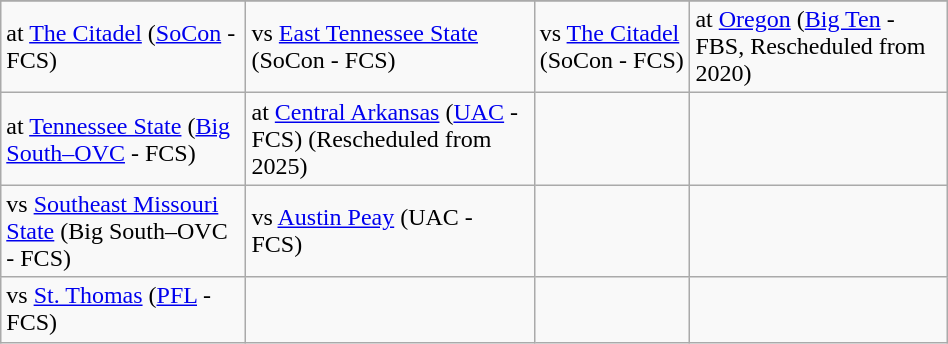<table class="wikitable" style="width:50%;">
<tr>
</tr>
<tr>
<td>at <a href='#'>The Citadel</a> (<a href='#'>SoCon</a> - FCS)</td>
<td>vs <a href='#'>East Tennessee State</a> (SoCon - FCS)</td>
<td>vs <a href='#'>The Citadel</a> (SoCon - FCS)</td>
<td>at <a href='#'>Oregon</a> (<a href='#'>Big Ten</a> - FBS, Rescheduled from 2020)</td>
</tr>
<tr>
<td>at <a href='#'>Tennessee State</a> (<a href='#'>Big South–OVC</a> - FCS)</td>
<td>at <a href='#'>Central Arkansas</a> (<a href='#'>UAC</a> - FCS) (Rescheduled from 2025)</td>
<td></td>
<td></td>
</tr>
<tr>
<td>vs <a href='#'>Southeast Missouri State</a> (Big South–OVC - FCS)</td>
<td>vs <a href='#'>Austin Peay</a> (UAC - FCS)</td>
<td></td>
<td></td>
</tr>
<tr>
<td>vs <a href='#'>St. Thomas</a> (<a href='#'>PFL</a> - FCS)</td>
<td></td>
<td></td>
<td></td>
</tr>
</table>
